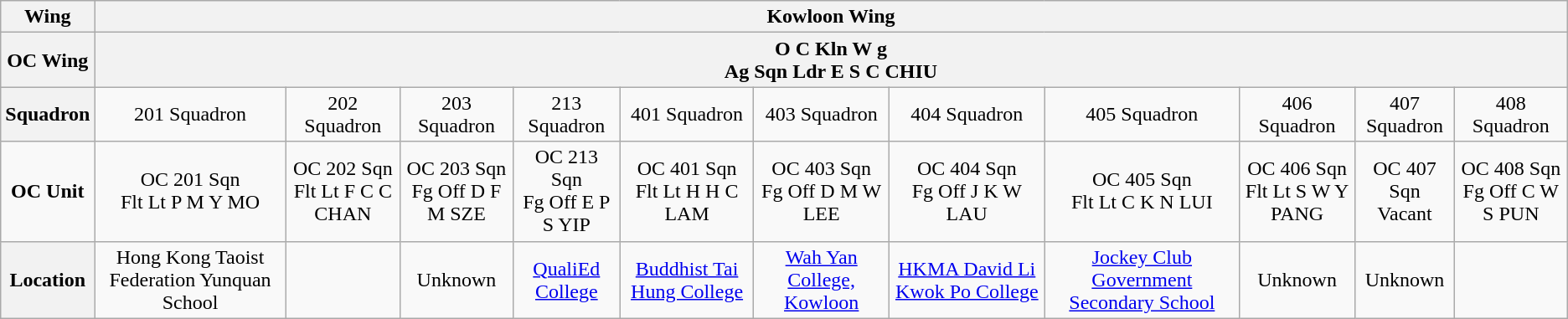<table class="wikitable" style="text-align: center">
<tr>
<th>Wing</th>
<th colspan="11">Kowloon Wing</th>
</tr>
<tr>
<th>OC Wing</th>
<th colspan="11">O C Kln W g<br>Ag Sqn Ldr E S C CHIU</th>
</tr>
<tr>
<th>Squadron</th>
<td>201 Squadron</td>
<td>202 Squadron</td>
<td>203 Squadron</td>
<td>213 Squadron</td>
<td>401 Squadron</td>
<td>403 Squadron</td>
<td>404 Squadron</td>
<td>405 Squadron</td>
<td>406 Squadron</td>
<td>407 Squadron</td>
<td>408 Squadron</td>
</tr>
<tr>
<td><strong>OC Unit</strong></td>
<td>OC 201 Sqn<br>Flt Lt P M Y MO</td>
<td>OC 202 Sqn<br>Flt Lt F C C CHAN</td>
<td>OC 203 Sqn<br>Fg Off D F M SZE</td>
<td>OC 213 Sqn<br>Fg Off E P S YIP</td>
<td>OC 401 Sqn<br>Flt Lt H H C LAM</td>
<td>OC 403 Sqn<br>Fg Off D M W LEE</td>
<td>OC 404 Sqn<br>Fg Off J K W LAU</td>
<td>OC 405 Sqn<br>Flt Lt C K N LUI</td>
<td>OC 406 Sqn<br>Flt Lt S W Y PANG</td>
<td>OC 407 Sqn<br>Vacant</td>
<td>OC 408 Sqn<br>Fg Off C W S PUN</td>
</tr>
<tr>
<th>Location</th>
<td>Hong Kong Taoist Federation Yunquan School</td>
<td></td>
<td>Unknown</td>
<td><a href='#'>QualiEd College</a></td>
<td><a href='#'>Buddhist Tai Hung College</a></td>
<td><a href='#'>Wah Yan College, Kowloon</a></td>
<td><a href='#'>HKMA David Li Kwok Po College</a></td>
<td><a href='#'>Jockey Club Government Secondary School</a></td>
<td>Unknown</td>
<td>Unknown</td>
<td></td>
</tr>
</table>
